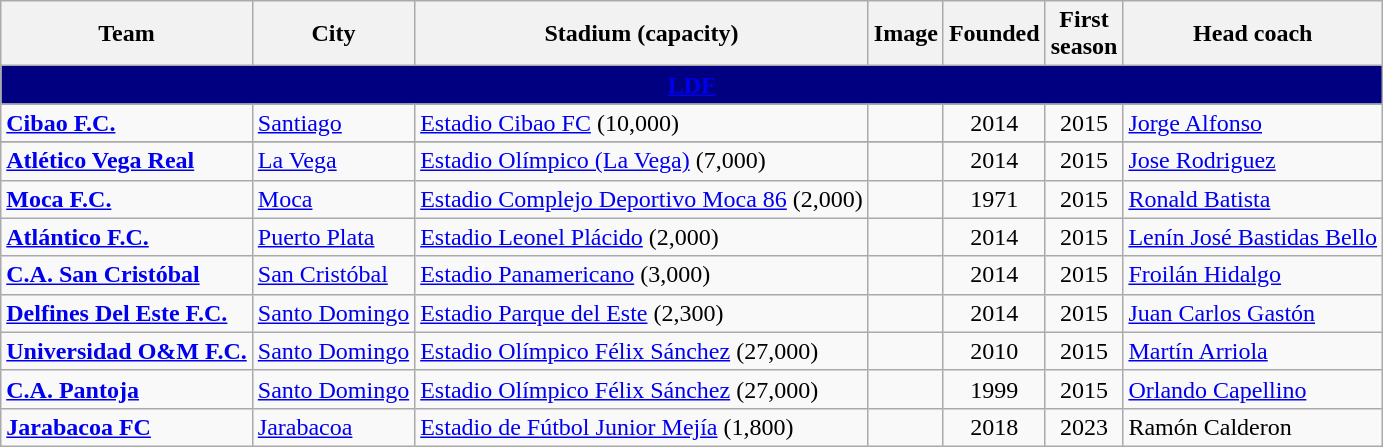<table class="wikitable sortable" style="text-align:left">
<tr>
<th style="background:">Team</th>
<th style="background:">City</th>
<th style="background:">Stadium (capacity)</th>
<th class=unsortable>Image</th>
<th style="background:">Founded</th>
<th style="background:">First <br> season</th>
<th style="background:">Head coach</th>
</tr>
<tr>
<th style="background:navy;" colspan="7"><a href='#'><span>LDF</span></a></th>
</tr>
<tr>
<td><strong><a href='#'>Cibao F.C.</a></strong></td>
<td><a href='#'>Santiago</a></td>
<td><a href='#'>Estadio Cibao FC</a> (10,000)</td>
<td></td>
<td align=center>2014</td>
<td align=center>2015</td>
<td> <a href='#'>Jorge Alfonso</a></td>
</tr>
<tr>
</tr>
<tr>
</tr>
<tr>
<td><strong><a href='#'>Atlético Vega Real</a></strong></td>
<td><a href='#'>La Vega</a></td>
<td><a href='#'>Estadio Olímpico (La Vega)</a> (7,000)</td>
<td></td>
<td align=center>2014</td>
<td align=center>2015</td>
<td> <a href='#'>Jose Rodriguez</a></td>
</tr>
<tr>
<td><strong><a href='#'>Moca F.C.</a></strong></td>
<td><a href='#'>Moca</a></td>
<td><a href='#'>Estadio Complejo Deportivo Moca 86</a> (2,000)</td>
<td></td>
<td align=center>1971</td>
<td align=center>2015</td>
<td> <a href='#'>Ronald Batista</a></td>
</tr>
<tr>
<td><strong><a href='#'>Atlántico F.C.</a></strong></td>
<td><a href='#'>Puerto Plata</a></td>
<td><a href='#'>Estadio Leonel Plácido</a> (2,000)</td>
<td></td>
<td align=center>2014</td>
<td align=center>2015</td>
<td> <a href='#'>Lenín José Bastidas Bello</a></td>
</tr>
<tr>
<td><strong><a href='#'>C.A. San Cristóbal</a></strong></td>
<td><a href='#'>San Cristóbal</a></td>
<td><a href='#'>Estadio Panamericano</a> (3,000)</td>
<td></td>
<td align=center>2014</td>
<td align=center>2015</td>
<td> <a href='#'>Froilán Hidalgo</a></td>
</tr>
<tr>
<td><strong><a href='#'>Delfines Del Este F.C.</a></strong></td>
<td><a href='#'>Santo Domingo</a></td>
<td><a href='#'>Estadio Parque del Este</a> (2,300)</td>
<td></td>
<td align=center>2014</td>
<td style="text-align:center;" ">2015</td>
<td> <a href='#'>Juan Carlos Gastón</a></td>
</tr>
<tr>
<td><strong><a href='#'>Universidad O&M F.C.</a></strong></td>
<td><a href='#'>Santo Domingo</a></td>
<td><a href='#'>Estadio Olímpico Félix Sánchez</a> (27,000)</td>
<td></td>
<td align=center>2010</td>
<td align=center>2015</td>
<td> <a href='#'>Martín Arriola</a></td>
</tr>
<tr>
<td><strong><a href='#'>C.A. Pantoja</a></strong></td>
<td><a href='#'>Santo Domingo</a></td>
<td><a href='#'>Estadio Olímpico Félix Sánchez</a> (27,000)</td>
<td></td>
<td align=center>1999</td>
<td align=center>2015</td>
<td> <a href='#'>Orlando Capellino</a></td>
</tr>
<tr>
<td><strong><a href='#'>Jarabacoa FC</a> </strong></td>
<td><a href='#'>Jarabacoa</a></td>
<td><a href='#'>Estadio de Fútbol Junior Mejía</a> (1,800)</td>
<td></td>
<td align=center>2018</td>
<td align=center>2023</td>
<td>Ramón Calderon</td>
</tr>
</table>
